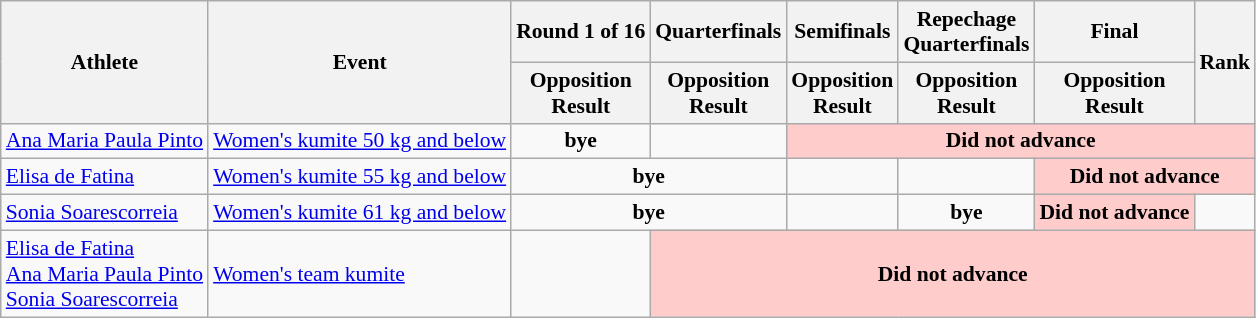<table class="wikitable" style="font-size:90%">
<tr>
<th rowspan="2">Athlete</th>
<th rowspan="2">Event</th>
<th>Round 1 of 16</th>
<th>Quarterfinals</th>
<th>Semifinals</th>
<th>Repechage <br> Quarterfinals</th>
<th>Final</th>
<th rowspan="2">Rank</th>
</tr>
<tr>
<th>Opposition<br>Result</th>
<th>Opposition<br>Result</th>
<th>Opposition<br>Result</th>
<th>Opposition<br>Result</th>
<th>Opposition<br>Result</th>
</tr>
<tr>
<td><a href='#'>Ana Maria Paula Pinto</a></td>
<td><a href='#'>Women's kumite 50 kg and below</a></td>
<td align=center colspan="1"><strong>bye</strong></td>
<td></td>
<td align=center colspan="4" bgcolor="#ffcccc"><strong>Did not advance</strong></td>
</tr>
<tr>
<td><a href='#'>Elisa de Fatina</a></td>
<td><a href='#'>Women's kumite 55 kg and below</a></td>
<td align=center colspan="2"><strong>bye</strong></td>
<td></td>
<td></td>
<td align=center colspan="2" bgcolor="#ffcccc"><strong>Did not advance</strong></td>
</tr>
<tr>
<td><a href='#'>Sonia Soarescorreia</a></td>
<td><a href='#'>Women's kumite 61 kg and below</a></td>
<td align=center colspan="2"><strong>bye</strong></td>
<td></td>
<td align=center colspan="1"><strong>bye</strong></td>
<td align=center colspan="1" bgcolor="#ffcccc"><strong>Did not advance</strong></td>
<td></td>
</tr>
<tr>
<td><a href='#'>Elisa de Fatina</a><br><a href='#'>Ana Maria Paula Pinto</a><br><a href='#'>Sonia Soarescorreia</a></td>
<td><a href='#'>Women's team kumite</a></td>
<td></td>
<td align=center colspan="5" bgcolor="#ffcccc"><strong>Did not advance</strong></td>
</tr>
</table>
